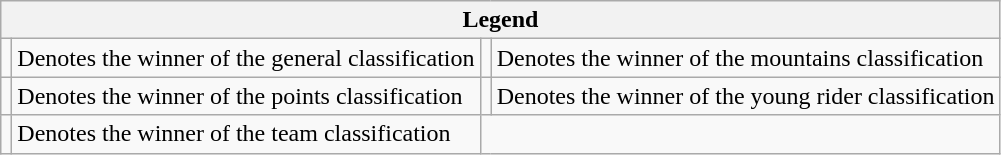<table class="wikitable">
<tr>
<th colspan="4">Legend</th>
</tr>
<tr>
<td></td>
<td>Denotes the winner of the general classification</td>
<td></td>
<td>Denotes the winner of the mountains classification</td>
</tr>
<tr>
<td></td>
<td>Denotes the winner of the points classification</td>
<td></td>
<td>Denotes the winner of the young rider classification</td>
</tr>
<tr>
<td></td>
<td>Denotes the winner of the team classification</td>
</tr>
</table>
